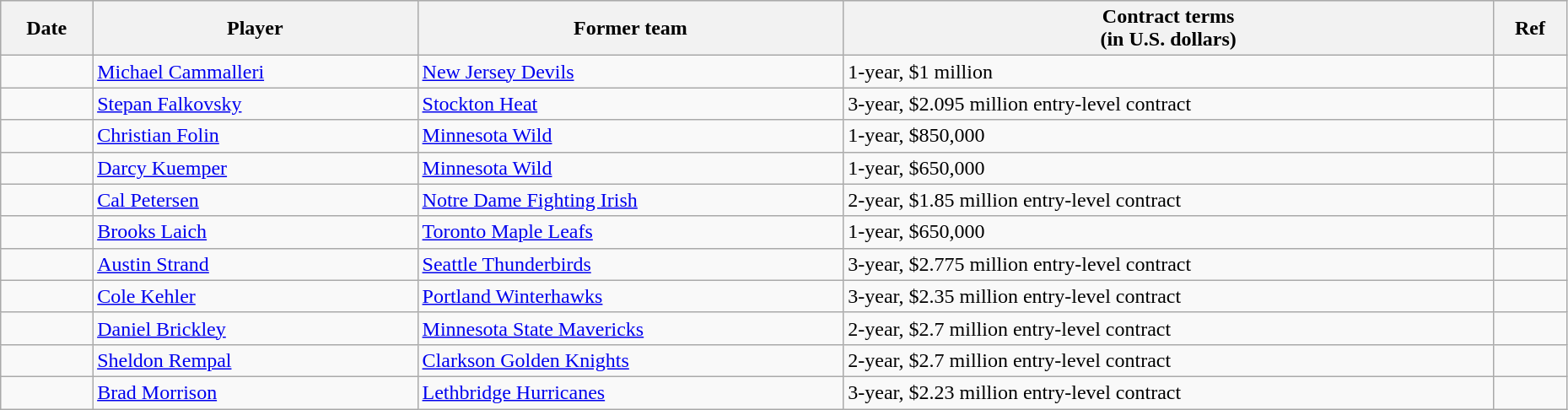<table class="wikitable" style="width:98%;">
<tr style="background:#ddd; text-align:center;">
<th>Date</th>
<th>Player</th>
<th>Former team</th>
<th>Contract terms<br>(in U.S. dollars)</th>
<th>Ref</th>
</tr>
<tr>
<td></td>
<td><a href='#'>Michael Cammalleri</a></td>
<td><a href='#'>New Jersey Devils</a></td>
<td>1-year, $1 million</td>
<td></td>
</tr>
<tr>
<td></td>
<td><a href='#'>Stepan Falkovsky</a></td>
<td><a href='#'>Stockton Heat</a></td>
<td>3-year, $2.095 million entry-level contract</td>
<td></td>
</tr>
<tr>
<td></td>
<td><a href='#'>Christian Folin</a></td>
<td><a href='#'>Minnesota Wild</a></td>
<td>1-year, $850,000</td>
<td></td>
</tr>
<tr>
<td></td>
<td><a href='#'>Darcy Kuemper</a></td>
<td><a href='#'>Minnesota Wild</a></td>
<td>1-year, $650,000</td>
<td></td>
</tr>
<tr>
<td></td>
<td><a href='#'>Cal Petersen</a></td>
<td><a href='#'>Notre Dame Fighting Irish</a></td>
<td>2-year, $1.85 million entry-level contract</td>
<td></td>
</tr>
<tr>
<td></td>
<td><a href='#'>Brooks Laich</a></td>
<td><a href='#'>Toronto Maple Leafs</a></td>
<td>1-year, $650,000</td>
<td></td>
</tr>
<tr>
<td></td>
<td><a href='#'>Austin Strand</a></td>
<td><a href='#'>Seattle Thunderbirds</a></td>
<td>3-year, $2.775 million entry-level contract</td>
<td></td>
</tr>
<tr>
<td></td>
<td><a href='#'>Cole Kehler</a></td>
<td><a href='#'>Portland Winterhawks</a></td>
<td>3-year, $2.35 million entry-level contract</td>
<td></td>
</tr>
<tr>
<td></td>
<td><a href='#'>Daniel Brickley</a></td>
<td><a href='#'>Minnesota State Mavericks</a></td>
<td>2-year, $2.7 million entry-level contract</td>
<td></td>
</tr>
<tr>
<td></td>
<td><a href='#'>Sheldon Rempal</a></td>
<td><a href='#'>Clarkson Golden Knights</a></td>
<td>2-year, $2.7 million entry-level contract</td>
<td></td>
</tr>
<tr>
<td></td>
<td><a href='#'>Brad Morrison</a></td>
<td><a href='#'>Lethbridge Hurricanes</a></td>
<td>3-year, $2.23 million entry-level contract</td>
<td></td>
</tr>
</table>
